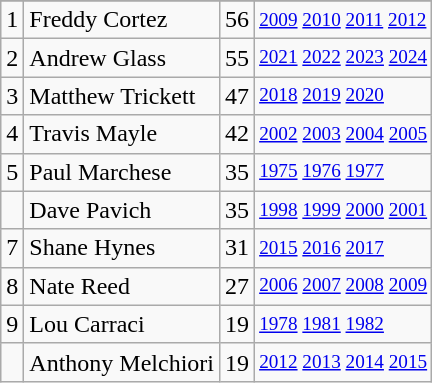<table class="wikitable" style="display:inline-table;">
<tr>
</tr>
<tr>
<td>1</td>
<td>Freddy Cortez</td>
<td>56</td>
<td style="font-size:80%;"><a href='#'>2009</a> <a href='#'>2010</a> <a href='#'>2011</a> <a href='#'>2012</a></td>
</tr>
<tr>
<td>2</td>
<td>Andrew Glass</td>
<td>55</td>
<td style="font-size:80%;"><a href='#'>2021</a> <a href='#'>2022</a> <a href='#'>2023</a> <a href='#'>2024</a></td>
</tr>
<tr>
<td>3</td>
<td>Matthew Trickett</td>
<td>47</td>
<td style="font-size:80%;"><a href='#'>2018</a> <a href='#'>2019</a> <a href='#'>2020</a></td>
</tr>
<tr>
<td>4</td>
<td>Travis Mayle</td>
<td>42</td>
<td style="font-size:80%;"><a href='#'>2002</a> <a href='#'>2003</a> <a href='#'>2004</a> <a href='#'>2005</a></td>
</tr>
<tr>
<td>5</td>
<td>Paul Marchese</td>
<td>35</td>
<td style="font-size:80%;"><a href='#'>1975</a> <a href='#'>1976</a> <a href='#'>1977</a></td>
</tr>
<tr>
<td></td>
<td>Dave Pavich</td>
<td>35</td>
<td style="font-size:80%;"><a href='#'>1998</a> <a href='#'>1999</a> <a href='#'>2000</a> <a href='#'>2001</a></td>
</tr>
<tr>
<td>7</td>
<td>Shane Hynes</td>
<td>31</td>
<td style="font-size:80%;"><a href='#'>2015</a> <a href='#'>2016</a> <a href='#'>2017</a></td>
</tr>
<tr>
<td>8</td>
<td>Nate Reed</td>
<td>27</td>
<td style="font-size:80%;"><a href='#'>2006</a> <a href='#'>2007</a> <a href='#'>2008</a> <a href='#'>2009</a></td>
</tr>
<tr>
<td>9</td>
<td>Lou Carraci</td>
<td>19</td>
<td style="font-size:80%;"><a href='#'>1978</a> <a href='#'>1981</a> <a href='#'>1982</a></td>
</tr>
<tr>
<td></td>
<td>Anthony Melchiori</td>
<td>19</td>
<td style="font-size:80%;"><a href='#'>2012</a> <a href='#'>2013</a> <a href='#'>2014</a> <a href='#'>2015</a></td>
</tr>
</table>
